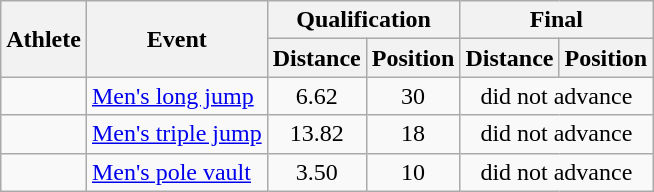<table class="wikitable sortable" style=text-align:center>
<tr>
<th rowspan=2>Athlete</th>
<th rowspan=2>Event</th>
<th colspan=2>Qualification</th>
<th colspan=2>Final</th>
</tr>
<tr>
<th>Distance</th>
<th>Position</th>
<th>Distance</th>
<th>Position</th>
</tr>
<tr>
<td align=left></td>
<td align=left><a href='#'>Men's long jump</a></td>
<td>6.62</td>
<td>30</td>
<td colspan=2>did not advance</td>
</tr>
<tr>
<td align=left></td>
<td align=left><a href='#'>Men's triple jump</a></td>
<td>13.82</td>
<td>18</td>
<td colspan=2>did not advance</td>
</tr>
<tr>
<td align=left></td>
<td align=left><a href='#'>Men's pole vault</a></td>
<td>3.50</td>
<td>10</td>
<td colspan=2>did not advance</td>
</tr>
</table>
